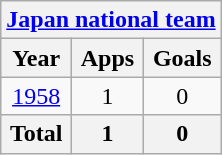<table class="wikitable" style="text-align:center">
<tr>
<th colspan=3><a href='#'>Japan national team</a></th>
</tr>
<tr>
<th>Year</th>
<th>Apps</th>
<th>Goals</th>
</tr>
<tr>
<td><a href='#'>1958</a></td>
<td>1</td>
<td>0</td>
</tr>
<tr>
<th>Total</th>
<th>1</th>
<th>0</th>
</tr>
</table>
